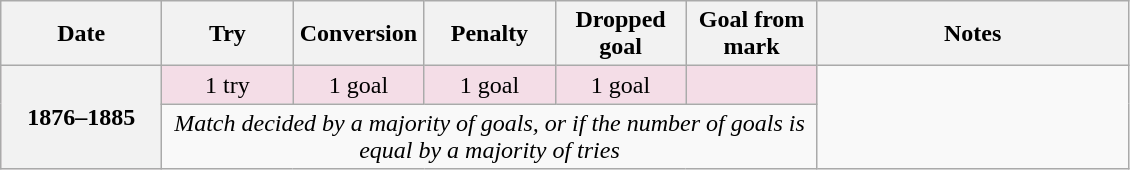<table class="wikitable">
<tr>
<th scope="col" width="100px">Date</th>
<th scope="col" width="80px">Try</th>
<th scope="col" width="80px">Conversion</th>
<th scope="col" width="80px">Penalty</th>
<th scope="col" width="80px">Dropped goal</th>
<th scope="col" width="80px">Goal from mark</th>
<th scope="col" width="200px">Notes<br></th>
</tr>
<tr style="text-align:center; background:#F4DDE7;">
<th rowspan="2">1876–1885</th>
<td>1 try</td>
<td>1 goal</td>
<td>1 goal</td>
<td>1 goal</td>
<td></td>
</tr>
<tr style="text-align:center;">
<td colspan="5"><em>Match decided by a majority of goals, or if the number of goals is equal by a majority of tries</em><br></td>
</tr>
</table>
